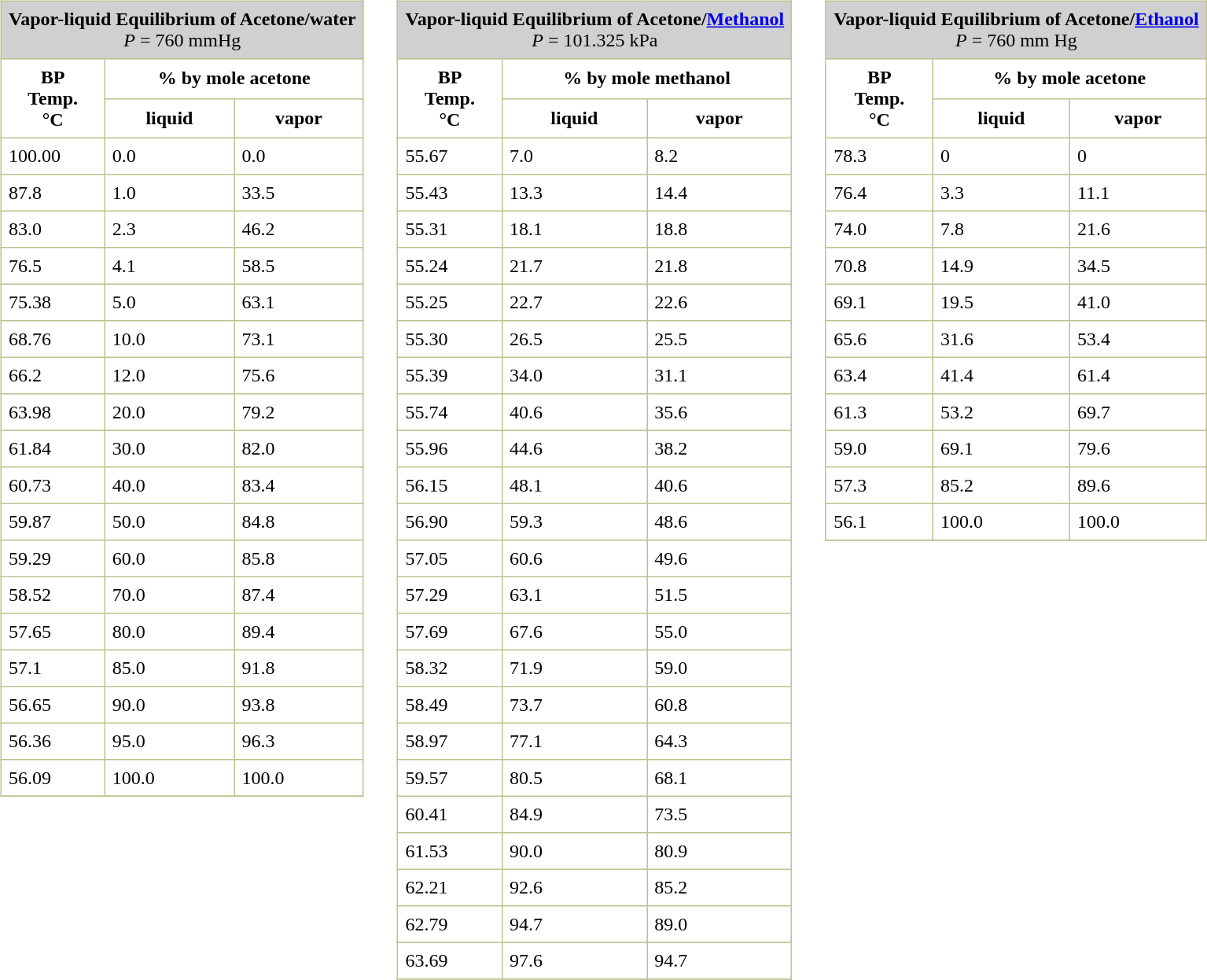<table>
<tr valign="top">
<td><br><table border="1" cellspacing="0" cellpadding="6" style="margin: 0 0 0 0.5em; background: white; border-collapse: collapse; border-color: #C0C090;">
<tr>
<td bgcolor="#D0D0D0" align="center" colspan="3"><strong>Vapor-liquid Equilibrium of Acetone/water</strong><br><em>P</em> = 760 mmHg</td>
</tr>
<tr>
<th rowspan="2">BP<br>Temp.<br>°C</th>
<th colspan="2">% by mole acetone</th>
</tr>
<tr>
<th>liquid</th>
<th>vapor</th>
</tr>
<tr>
<td>100.00</td>
<td>0.0</td>
<td>0.0</td>
</tr>
<tr>
<td>87.8</td>
<td>1.0</td>
<td>33.5</td>
</tr>
<tr>
<td>83.0</td>
<td>2.3</td>
<td>46.2</td>
</tr>
<tr>
<td>76.5</td>
<td>4.1</td>
<td>58.5</td>
</tr>
<tr>
<td>75.38</td>
<td>5.0</td>
<td>63.1</td>
</tr>
<tr>
<td>68.76</td>
<td>10.0</td>
<td>73.1</td>
</tr>
<tr>
<td>66.2</td>
<td>12.0</td>
<td>75.6</td>
</tr>
<tr>
<td>63.98</td>
<td>20.0</td>
<td>79.2</td>
</tr>
<tr>
<td>61.84</td>
<td>30.0</td>
<td>82.0</td>
</tr>
<tr>
<td>60.73</td>
<td>40.0</td>
<td>83.4</td>
</tr>
<tr>
<td>59.87</td>
<td>50.0</td>
<td>84.8</td>
</tr>
<tr>
<td>59.29</td>
<td>60.0</td>
<td>85.8</td>
</tr>
<tr>
<td>58.52</td>
<td>70.0</td>
<td>87.4</td>
</tr>
<tr>
<td>57.65</td>
<td>80.0</td>
<td>89.4</td>
</tr>
<tr>
<td>57.1</td>
<td>85.0</td>
<td>91.8</td>
</tr>
<tr>
<td>56.65</td>
<td>90.0</td>
<td>93.8</td>
</tr>
<tr>
<td>56.36</td>
<td>95.0</td>
<td>96.3</td>
</tr>
<tr>
<td>56.09</td>
<td>100.0</td>
<td>100.0</td>
</tr>
<tr>
</tr>
</table>
</td>
<td>   </td>
<td><br><table border="1" cellspacing="0" cellpadding="6" style="margin: 0 0 0 0.5em; background: white; border-collapse: collapse; border-color: #C0C090;">
<tr>
<td bgcolor="#D0D0D0" align="center" colspan="3"><strong>Vapor-liquid Equilibrium of Acetone/<a href='#'>Methanol</a></strong><br><em>P</em> = 101.325 kPa</td>
</tr>
<tr>
<th rowspan="2">BP<br>Temp.<br>°C</th>
<th colspan="2">% by mole methanol</th>
</tr>
<tr>
<th>liquid</th>
<th>vapor</th>
</tr>
<tr>
<td>55.67</td>
<td>7.0</td>
<td>8.2</td>
</tr>
<tr>
<td>55.43</td>
<td>13.3</td>
<td>14.4</td>
</tr>
<tr>
<td>55.31</td>
<td>18.1</td>
<td>18.8</td>
</tr>
<tr>
<td>55.24</td>
<td>21.7</td>
<td>21.8</td>
</tr>
<tr>
<td>55.25</td>
<td>22.7</td>
<td>22.6</td>
</tr>
<tr>
<td>55.30</td>
<td>26.5</td>
<td>25.5</td>
</tr>
<tr>
<td>55.39</td>
<td>34.0</td>
<td>31.1</td>
</tr>
<tr>
<td>55.74</td>
<td>40.6</td>
<td>35.6</td>
</tr>
<tr>
<td>55.96</td>
<td>44.6</td>
<td>38.2</td>
</tr>
<tr>
<td>56.15</td>
<td>48.1</td>
<td>40.6</td>
</tr>
<tr>
<td>56.90</td>
<td>59.3</td>
<td>48.6</td>
</tr>
<tr>
<td>57.05</td>
<td>60.6</td>
<td>49.6</td>
</tr>
<tr>
<td>57.29</td>
<td>63.1</td>
<td>51.5</td>
</tr>
<tr>
<td>57.69</td>
<td>67.6</td>
<td>55.0</td>
</tr>
<tr>
<td>58.32</td>
<td>71.9</td>
<td>59.0</td>
</tr>
<tr>
<td>58.49</td>
<td>73.7</td>
<td>60.8</td>
</tr>
<tr>
<td>58.97</td>
<td>77.1</td>
<td>64.3</td>
</tr>
<tr>
<td>59.57</td>
<td>80.5</td>
<td>68.1</td>
</tr>
<tr>
<td>60.41</td>
<td>84.9</td>
<td>73.5</td>
</tr>
<tr>
<td>61.53</td>
<td>90.0</td>
<td>80.9</td>
</tr>
<tr>
<td>62.21</td>
<td>92.6</td>
<td>85.2</td>
</tr>
<tr>
<td>62.79</td>
<td>94.7</td>
<td>89.0</td>
</tr>
<tr>
<td>63.69</td>
<td>97.6</td>
<td>94.7</td>
</tr>
<tr>
</tr>
</table>
</td>
<td>   </td>
<td><br><table border="1" cellspacing="0" cellpadding="6" style="margin: 0 0 0 0.5em; background: white; border-collapse: collapse; border-color: #C0C090;">
<tr>
<td bgcolor="#D0D0D0" align="center" colspan="3"><strong>Vapor-liquid Equilibrium of Acetone/<a href='#'>Ethanol</a></strong><br><em>P</em> = 760 mm Hg</td>
</tr>
<tr>
<th rowspan="2">BP<br>Temp.<br>°C</th>
<th colspan="2">% by mole acetone</th>
</tr>
<tr>
<th>liquid</th>
<th>vapor</th>
</tr>
<tr>
<td>78.3</td>
<td>0</td>
<td>0</td>
</tr>
<tr>
<td>76.4</td>
<td>3.3</td>
<td>11.1</td>
</tr>
<tr>
<td>74.0</td>
<td>7.8</td>
<td>21.6</td>
</tr>
<tr>
<td>70.8</td>
<td>14.9</td>
<td>34.5</td>
</tr>
<tr>
<td>69.1</td>
<td>19.5</td>
<td>41.0</td>
</tr>
<tr>
<td>65.6</td>
<td>31.6</td>
<td>53.4</td>
</tr>
<tr>
<td>63.4</td>
<td>41.4</td>
<td>61.4</td>
</tr>
<tr>
<td>61.3</td>
<td>53.2</td>
<td>69.7</td>
</tr>
<tr>
<td>59.0</td>
<td>69.1</td>
<td>79.6</td>
</tr>
<tr>
<td>57.3</td>
<td>85.2</td>
<td>89.6</td>
</tr>
<tr>
<td>56.1</td>
<td>100.0</td>
<td>100.0</td>
</tr>
<tr>
</tr>
</table>
</td>
</tr>
</table>
